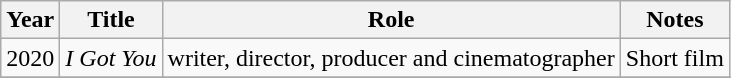<table class="wikitable sortable">
<tr>
<th>Year</th>
<th>Title</th>
<th>Role</th>
<th>Notes</th>
</tr>
<tr>
<td>2020</td>
<td><em>I Got You</em></td>
<td>writer, director, producer and cinematographer</td>
<td>Short film</td>
</tr>
<tr>
</tr>
</table>
